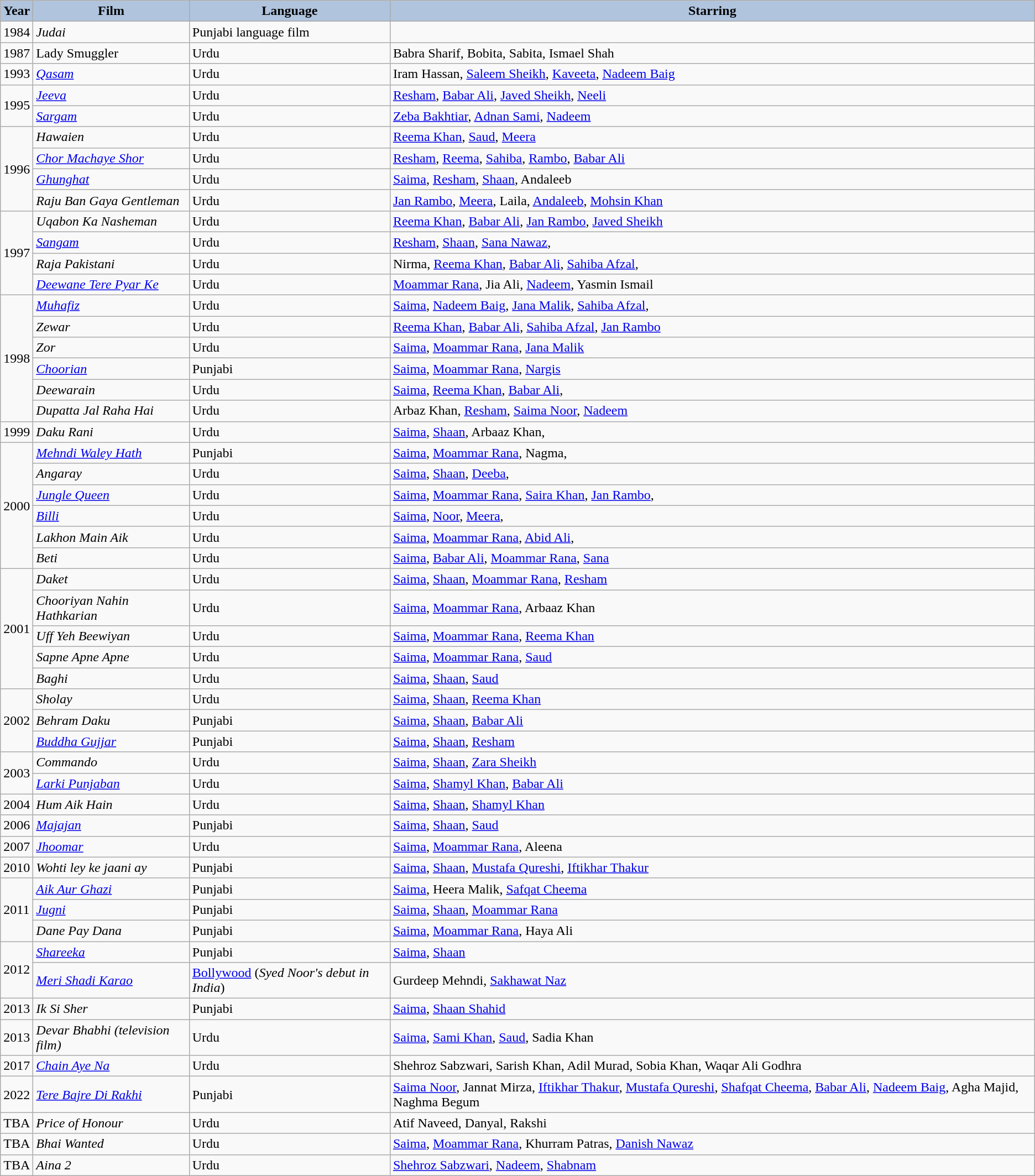<table class="wikitable">
<tr align="center">
<th style="background:#B0C4DE;">Year</th>
<th style="background:#B0C4DE;">Film</th>
<th style="background:#B0C4DE;">Language</th>
<th style="background:#B0C4DE;">Starring</th>
</tr>
<tr>
<td>1984</td>
<td><em>Judai</em></td>
<td>Punjabi language film</td>
<td></td>
</tr>
<tr>
<td>1987</td>
<td>Lady Smuggler</td>
<td>Urdu</td>
<td>Babra Sharif, Bobita, Sabita, Ismael Shah</td>
</tr>
<tr>
<td>1993</td>
<td><em><a href='#'>Qasam</a></em></td>
<td>Urdu</td>
<td>Iram Hassan, <a href='#'>Saleem Sheikh</a>, <a href='#'>Kaveeta</a>, <a href='#'>Nadeem Baig</a></td>
</tr>
<tr>
<td rowspan="2">1995</td>
<td><em><a href='#'>Jeeva</a></em></td>
<td>Urdu</td>
<td><a href='#'>Resham</a>, <a href='#'>Babar Ali</a>, <a href='#'>Javed Sheikh</a>, <a href='#'>Neeli</a></td>
</tr>
<tr>
<td><em><a href='#'>Sargam</a></em></td>
<td>Urdu</td>
<td><a href='#'>Zeba Bakhtiar</a>, <a href='#'>Adnan Sami</a>, <a href='#'>Nadeem</a></td>
</tr>
<tr>
<td rowspan="4">1996</td>
<td><em>Hawaien</em></td>
<td>Urdu</td>
<td><a href='#'>Reema Khan</a>, <a href='#'>Saud</a>, <a href='#'>Meera</a></td>
</tr>
<tr>
<td><em> <a href='#'>Chor Machaye Shor</a></em></td>
<td>Urdu</td>
<td><a href='#'>Resham</a>, <a href='#'>Reema</a>, <a href='#'>Sahiba</a>, <a href='#'>Rambo</a>, <a href='#'>Babar Ali</a></td>
</tr>
<tr>
<td><em><a href='#'>Ghunghat</a></em></td>
<td>Urdu</td>
<td><a href='#'>Saima</a>, <a href='#'>Resham</a>, <a href='#'>Shaan</a>, Andaleeb</td>
</tr>
<tr>
<td><em>Raju Ban Gaya Gentleman</em></td>
<td>Urdu</td>
<td><a href='#'>Jan Rambo</a>, <a href='#'>Meera</a>, Laila, <a href='#'>Andaleeb</a>, <a href='#'>Mohsin Khan</a></td>
</tr>
<tr>
<td rowspan="4">1997</td>
<td><em>Uqabon Ka Nasheman</em></td>
<td>Urdu</td>
<td><a href='#'>Reema Khan</a>, <a href='#'>Babar Ali</a>, <a href='#'>Jan Rambo</a>, <a href='#'>Javed Sheikh</a></td>
</tr>
<tr>
<td><em><a href='#'>Sangam</a></em></td>
<td>Urdu</td>
<td><a href='#'>Resham</a>, <a href='#'>Shaan</a>, <a href='#'>Sana Nawaz</a>,</td>
</tr>
<tr>
<td><em>Raja Pakistani</em></td>
<td>Urdu</td>
<td>Nirma, <a href='#'>Reema Khan</a>, <a href='#'>Babar Ali</a>, <a href='#'>Sahiba Afzal</a>,</td>
</tr>
<tr>
<td><em><a href='#'>Deewane Tere Pyar Ke</a></em></td>
<td>Urdu</td>
<td><a href='#'>Moammar Rana</a>, Jia Ali, <a href='#'>Nadeem</a>, Yasmin Ismail</td>
</tr>
<tr>
<td rowspan="6">1998</td>
<td><em><a href='#'>Muhafiz</a></em></td>
<td>Urdu</td>
<td><a href='#'>Saima</a>, <a href='#'>Nadeem Baig</a>, <a href='#'>Jana Malik</a>, <a href='#'>Sahiba Afzal</a>,</td>
</tr>
<tr>
<td><em>Zewar</em></td>
<td>Urdu</td>
<td><a href='#'>Reema Khan</a>, <a href='#'>Babar Ali</a>, <a href='#'>Sahiba Afzal</a>, <a href='#'>Jan Rambo</a></td>
</tr>
<tr>
<td><em>Zor</em></td>
<td>Urdu</td>
<td><a href='#'>Saima</a>, <a href='#'>Moammar Rana</a>, <a href='#'>Jana Malik</a></td>
</tr>
<tr>
<td><em><a href='#'>Choorian</a></em></td>
<td>Punjabi</td>
<td><a href='#'>Saima</a>, <a href='#'>Moammar Rana</a>, <a href='#'>Nargis</a></td>
</tr>
<tr>
<td><em>Deewarain</em></td>
<td>Urdu</td>
<td><a href='#'>Saima</a>, <a href='#'>Reema Khan</a>, <a href='#'>Babar Ali</a>,</td>
</tr>
<tr>
<td><em>Dupatta Jal Raha Hai</em></td>
<td>Urdu</td>
<td>Arbaz Khan, <a href='#'>Resham</a>, <a href='#'>Saima Noor</a>, <a href='#'>Nadeem</a></td>
</tr>
<tr>
<td>1999</td>
<td><em>Daku Rani</em></td>
<td>Urdu</td>
<td><a href='#'>Saima</a>, <a href='#'>Shaan</a>, Arbaaz Khan,</td>
</tr>
<tr>
<td rowspan="6">2000</td>
<td><em><a href='#'>Mehndi Waley Hath</a></em></td>
<td>Punjabi</td>
<td><a href='#'>Saima</a>, <a href='#'>Moammar Rana</a>, Nagma,</td>
</tr>
<tr>
<td><em>Angaray </em></td>
<td>Urdu</td>
<td><a href='#'>Saima</a>, <a href='#'>Shaan</a>, <a href='#'>Deeba</a>,</td>
</tr>
<tr>
<td><em><a href='#'>Jungle Queen</a></em></td>
<td>Urdu</td>
<td><a href='#'>Saima</a>, <a href='#'>Moammar Rana</a>, <a href='#'>Saira Khan</a>, <a href='#'>Jan Rambo</a>,</td>
</tr>
<tr>
<td><em><a href='#'>Billi</a></em></td>
<td>Urdu</td>
<td><a href='#'>Saima</a>, <a href='#'>Noor</a>, <a href='#'>Meera</a>,</td>
</tr>
<tr>
<td><em>Lakhon Main Aik</em></td>
<td>Urdu</td>
<td><a href='#'>Saima</a>, <a href='#'>Moammar Rana</a>, <a href='#'>Abid Ali</a>,</td>
</tr>
<tr>
<td><em>Beti </em></td>
<td>Urdu</td>
<td><a href='#'>Saima</a>, <a href='#'>Babar Ali</a>, <a href='#'>Moammar Rana</a>, <a href='#'>Sana</a></td>
</tr>
<tr>
<td rowspan="5">2001</td>
<td><em>Daket</em></td>
<td>Urdu</td>
<td><a href='#'>Saima</a>, <a href='#'>Shaan</a>, <a href='#'>Moammar Rana</a>, <a href='#'>Resham</a></td>
</tr>
<tr>
<td><em>Chooriyan Nahin Hathkarian	</em></td>
<td>Urdu</td>
<td><a href='#'>Saima</a>, <a href='#'>Moammar Rana</a>, Arbaaz Khan</td>
</tr>
<tr>
<td><em>Uff Yeh Beewiyan</em></td>
<td>Urdu</td>
<td><a href='#'>Saima</a>, <a href='#'>Moammar Rana</a>, <a href='#'>Reema Khan</a></td>
</tr>
<tr>
<td><em>Sapne Apne Apne</em></td>
<td>Urdu</td>
<td><a href='#'>Saima</a>, <a href='#'>Moammar Rana</a>, <a href='#'>Saud</a></td>
</tr>
<tr>
<td><em>Baghi</em></td>
<td>Urdu</td>
<td><a href='#'>Saima</a>, <a href='#'>Shaan</a>, <a href='#'>Saud</a></td>
</tr>
<tr>
<td rowspan="3">2002</td>
<td><em>Sholay </em></td>
<td>Urdu</td>
<td><a href='#'>Saima</a>, <a href='#'>Shaan</a>, <a href='#'>Reema Khan</a></td>
</tr>
<tr>
<td><em>Behram Daku</em></td>
<td>Punjabi</td>
<td><a href='#'>Saima</a>, <a href='#'>Shaan</a>, <a href='#'>Babar Ali</a></td>
</tr>
<tr>
<td><em><a href='#'>Buddha Gujjar</a></em></td>
<td>Punjabi</td>
<td><a href='#'>Saima</a>, <a href='#'>Shaan</a>, <a href='#'>Resham</a></td>
</tr>
<tr>
<td rowspan="2">2003</td>
<td><em>Commando</em></td>
<td>Urdu</td>
<td><a href='#'>Saima</a>, <a href='#'>Shaan</a>, <a href='#'>Zara Sheikh</a></td>
</tr>
<tr>
<td><em><a href='#'>Larki Punjaban</a></em></td>
<td>Urdu</td>
<td><a href='#'>Saima</a>, <a href='#'>Shamyl Khan</a>, <a href='#'>Babar Ali</a></td>
</tr>
<tr>
<td>2004</td>
<td><em>Hum Aik Hain</em></td>
<td>Urdu</td>
<td><a href='#'>Saima</a>, <a href='#'>Shaan</a>, <a href='#'>Shamyl Khan</a></td>
</tr>
<tr>
<td>2006</td>
<td><em><a href='#'>Majajan</a></em></td>
<td>Punjabi</td>
<td><a href='#'>Saima</a>, <a href='#'>Shaan</a>, <a href='#'>Saud</a></td>
</tr>
<tr>
<td>2007</td>
<td><em><a href='#'>Jhoomar</a></em></td>
<td>Urdu</td>
<td><a href='#'>Saima</a>, <a href='#'>Moammar Rana</a>, Aleena</td>
</tr>
<tr>
<td>2010</td>
<td><em>Wohti ley ke jaani ay</em></td>
<td>Punjabi</td>
<td><a href='#'>Saima</a>, <a href='#'>Shaan</a>, <a href='#'>Mustafa Qureshi</a>, <a href='#'>Iftikhar Thakur</a></td>
</tr>
<tr>
<td rowspan="3">2011</td>
<td><em><a href='#'>Aik Aur Ghazi</a></em></td>
<td>Punjabi</td>
<td><a href='#'>Saima</a>, Heera Malik, <a href='#'>Safqat Cheema</a></td>
</tr>
<tr>
<td><em><a href='#'>Jugni</a></em></td>
<td>Punjabi</td>
<td><a href='#'>Saima</a>, <a href='#'>Shaan</a>, <a href='#'>Moammar Rana</a></td>
</tr>
<tr>
<td><em>Dane Pay Dana</em></td>
<td>Punjabi</td>
<td><a href='#'>Saima</a>, <a href='#'>Moammar Rana</a>, Haya Ali</td>
</tr>
<tr>
<td rowspan="2">2012</td>
<td><em><a href='#'>Shareeka</a></em></td>
<td>Punjabi</td>
<td><a href='#'>Saima</a>, <a href='#'>Shaan</a></td>
</tr>
<tr>
<td><em><a href='#'>Meri Shadi Karao</a></em></td>
<td><a href='#'>Bollywood</a> (<em>Syed Noor's debut in India</em>)</td>
<td>Gurdeep Mehndi, <a href='#'>Sakhawat Naz</a></td>
</tr>
<tr>
<td>2013</td>
<td><em>Ik Si Sher</em></td>
<td>Punjabi</td>
<td><a href='#'>Saima</a>, <a href='#'>Shaan Shahid</a></td>
</tr>
<tr>
<td>2013</td>
<td><em>Devar Bhabhi (television film)</em></td>
<td>Urdu</td>
<td><a href='#'>Saima</a>, <a href='#'>Sami Khan</a>, <a href='#'>Saud</a>, Sadia Khan</td>
</tr>
<tr>
<td>2017</td>
<td><em><a href='#'>Chain Aye Na</a></em></td>
<td>Urdu</td>
<td>Shehroz Sabzwari, Sarish Khan, Adil Murad, Sobia Khan, Waqar Ali Godhra</td>
</tr>
<tr>
<td>2022</td>
<td><em><a href='#'>Tere Bajre Di Rakhi</a></em></td>
<td>Punjabi</td>
<td><a href='#'>Saima Noor</a>, Jannat Mirza, <a href='#'>Iftikhar Thakur</a>, <a href='#'>Mustafa Qureshi</a>, <a href='#'>Shafqat Cheema</a>, <a href='#'>Babar Ali</a>, <a href='#'>Nadeem Baig</a>, Agha Majid, Naghma Begum</td>
</tr>
<tr>
<td>TBA</td>
<td><em>Price of Honour</em></td>
<td>Urdu</td>
<td>Atif Naveed, Danyal, Rakshi</td>
</tr>
<tr>
<td>TBA</td>
<td><em>Bhai Wanted</em> </td>
<td>Urdu</td>
<td><a href='#'>Saima</a>, <a href='#'>Moammar Rana</a>, Khurram Patras, <a href='#'>Danish Nawaz</a></td>
</tr>
<tr>
<td>TBA</td>
<td><em>Aina 2</em> </td>
<td>Urdu</td>
<td><a href='#'>Shehroz Sabzwari</a>, <a href='#'>Nadeem</a>, <a href='#'>Shabnam</a></td>
</tr>
</table>
